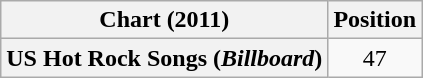<table class="wikitable plainrowheaders sortable" style="text-align:center;">
<tr>
<th>Chart (2011)</th>
<th>Position</th>
</tr>
<tr>
<th scope="row">US Hot Rock Songs (<em>Billboard</em>)</th>
<td>47</td>
</tr>
</table>
